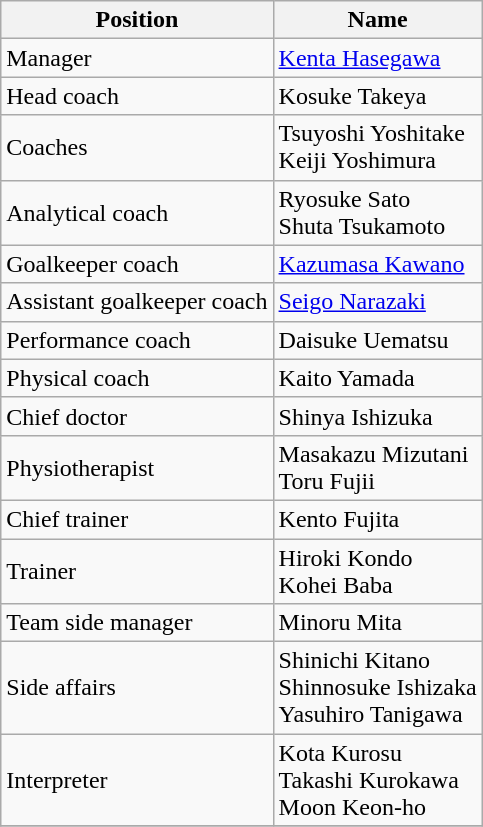<table class="wikitable">
<tr>
<th>Position</th>
<th>Name</th>
</tr>
<tr>
<td>Manager</td>
<td> <a href='#'>Kenta Hasegawa</a></td>
</tr>
<tr>
<td>Head coach</td>
<td> Kosuke Takeya</td>
</tr>
<tr>
<td>Coaches</td>
<td> Tsuyoshi Yoshitake <br>  Keiji Yoshimura</td>
</tr>
<tr>
<td>Analytical coach</td>
<td> Ryosuke Sato <br>  Shuta Tsukamoto</td>
</tr>
<tr>
<td>Goalkeeper coach</td>
<td> <a href='#'>Kazumasa Kawano</a></td>
</tr>
<tr>
<td>Assistant goalkeeper coach</td>
<td> <a href='#'>Seigo Narazaki</a></td>
</tr>
<tr>
<td>Performance coach</td>
<td> Daisuke Uematsu</td>
</tr>
<tr>
<td>Physical coach</td>
<td> Kaito Yamada</td>
</tr>
<tr>
<td>Chief doctor</td>
<td> Shinya Ishizuka</td>
</tr>
<tr>
<td>Physiotherapist</td>
<td> Masakazu Mizutani <br>  Toru Fujii</td>
</tr>
<tr>
<td>Chief trainer</td>
<td> Kento Fujita</td>
</tr>
<tr>
<td>Trainer</td>
<td> Hiroki Kondo <br>  Kohei Baba</td>
</tr>
<tr>
<td>Team side manager</td>
<td> Minoru Mita</td>
</tr>
<tr>
<td>Side affairs</td>
<td> Shinichi Kitano <br>  Shinnosuke Ishizaka <br>  Yasuhiro Tanigawa</td>
</tr>
<tr>
<td>Interpreter</td>
<td> Kota Kurosu <br>  Takashi Kurokawa <br>  Moon Keon-ho</td>
</tr>
<tr>
</tr>
</table>
